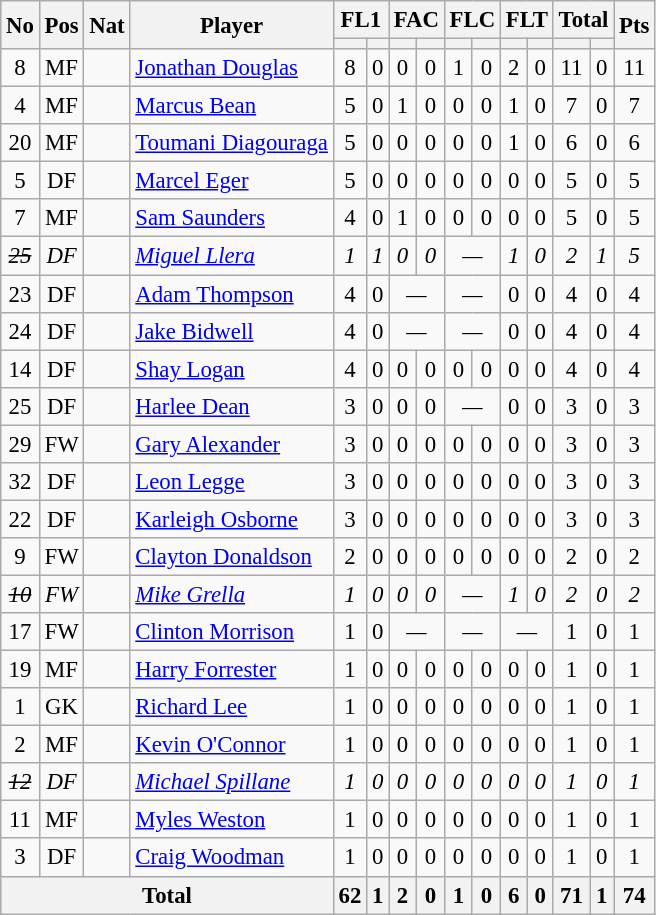<table class="wikitable" style="text-align:center; border:1px #aaa solid; font-size:95%;">
<tr>
<th rowspan="2">No</th>
<th rowspan="2">Pos</th>
<th rowspan="2">Nat</th>
<th rowspan="2">Player</th>
<th colspan="2">FL1</th>
<th colspan="2">FAC</th>
<th colspan="2">FLC</th>
<th colspan="2">FLT</th>
<th colspan="2">Total</th>
<th rowspan="2">Pts</th>
</tr>
<tr>
<th></th>
<th></th>
<th></th>
<th></th>
<th></th>
<th></th>
<th></th>
<th></th>
<th></th>
<th></th>
</tr>
<tr>
<td>8</td>
<td>MF</td>
<td></td>
<td style="text-align:left;"><a href='#'>Jonathan Douglas</a></td>
<td>8</td>
<td>0</td>
<td>0</td>
<td>0</td>
<td>1</td>
<td>0</td>
<td>2</td>
<td>0</td>
<td>11</td>
<td>0</td>
<td>11</td>
</tr>
<tr>
<td>4</td>
<td>MF</td>
<td></td>
<td style="text-align:left;"><a href='#'>Marcus Bean</a></td>
<td>5</td>
<td>0</td>
<td>1</td>
<td>0</td>
<td>0</td>
<td>0</td>
<td>1</td>
<td>0</td>
<td>7</td>
<td>0</td>
<td>7</td>
</tr>
<tr>
<td>20</td>
<td>MF</td>
<td></td>
<td style="text-align:left;"><a href='#'>Toumani Diagouraga</a></td>
<td>5</td>
<td>0</td>
<td>0</td>
<td>0</td>
<td>0</td>
<td>0</td>
<td>1</td>
<td>0</td>
<td>6</td>
<td>0</td>
<td>6</td>
</tr>
<tr>
<td>5</td>
<td>DF</td>
<td></td>
<td style="text-align:left;"><a href='#'>Marcel Eger</a></td>
<td>5</td>
<td>0</td>
<td>0</td>
<td>0</td>
<td>0</td>
<td>0</td>
<td>0</td>
<td>0</td>
<td>5</td>
<td>0</td>
<td>5</td>
</tr>
<tr>
<td>7</td>
<td>MF</td>
<td></td>
<td style="text-align:left;"><a href='#'>Sam Saunders</a></td>
<td>4</td>
<td>0</td>
<td>1</td>
<td>0</td>
<td>0</td>
<td>0</td>
<td>0</td>
<td>0</td>
<td>5</td>
<td>0</td>
<td>5</td>
</tr>
<tr>
<td><em><s>25</s></em></td>
<td><em>DF</em></td>
<td><em></em></td>
<td style="text-align:left;"><em><a href='#'>Miguel Llera</a></em></td>
<td><em>1</em></td>
<td><em>1</em></td>
<td><em>0</em></td>
<td><em>0</em></td>
<td colspan="2"><em>—</em></td>
<td><em>1</em></td>
<td><em>0</em></td>
<td><em>2</em></td>
<td><em>1</em></td>
<td><em>5</em></td>
</tr>
<tr>
<td>23</td>
<td>DF</td>
<td></td>
<td style="text-align:left;"><a href='#'>Adam Thompson</a></td>
<td>4</td>
<td>0</td>
<td colspan="2"><em>—</em></td>
<td colspan="2"><em>—</em></td>
<td>0</td>
<td>0</td>
<td>4</td>
<td>0</td>
<td>4</td>
</tr>
<tr>
<td>24</td>
<td>DF</td>
<td></td>
<td style="text-align:left;"><a href='#'>Jake Bidwell</a></td>
<td>4</td>
<td>0</td>
<td colspan="2"><em>—</em></td>
<td colspan="2"><em>—</em></td>
<td>0</td>
<td>0</td>
<td>4</td>
<td>0</td>
<td>4</td>
</tr>
<tr>
<td>14</td>
<td>DF</td>
<td></td>
<td style="text-align:left;"><a href='#'>Shay Logan</a></td>
<td>4</td>
<td>0</td>
<td>0</td>
<td>0</td>
<td>0</td>
<td>0</td>
<td>0</td>
<td>0</td>
<td>4</td>
<td>0</td>
<td>4</td>
</tr>
<tr>
<td>25</td>
<td>DF</td>
<td></td>
<td style="text-align:left;"><a href='#'>Harlee Dean</a></td>
<td>3</td>
<td>0</td>
<td>0</td>
<td>0</td>
<td colspan="2"><em>—</em></td>
<td>0</td>
<td>0</td>
<td>3</td>
<td>0</td>
<td>3</td>
</tr>
<tr>
<td>29</td>
<td>FW</td>
<td></td>
<td style="text-align:left;"><a href='#'>Gary Alexander</a></td>
<td>3</td>
<td>0</td>
<td>0</td>
<td>0</td>
<td>0</td>
<td>0</td>
<td>0</td>
<td>0</td>
<td>3</td>
<td>0</td>
<td>3</td>
</tr>
<tr>
<td>32</td>
<td>DF</td>
<td></td>
<td style="text-align:left;"><a href='#'>Leon Legge</a></td>
<td>3</td>
<td>0</td>
<td>0</td>
<td>0</td>
<td>0</td>
<td>0</td>
<td>0</td>
<td>0</td>
<td>3</td>
<td>0</td>
<td>3</td>
</tr>
<tr>
<td>22</td>
<td>DF</td>
<td></td>
<td style="text-align:left;"><a href='#'>Karleigh Osborne</a></td>
<td>3</td>
<td>0</td>
<td>0</td>
<td>0</td>
<td>0</td>
<td>0</td>
<td>0</td>
<td>0</td>
<td>3</td>
<td>0</td>
<td>3</td>
</tr>
<tr>
<td>9</td>
<td>FW</td>
<td></td>
<td style="text-align:left;"><a href='#'>Clayton Donaldson</a></td>
<td>2</td>
<td>0</td>
<td>0</td>
<td>0</td>
<td>0</td>
<td>0</td>
<td>0</td>
<td>0</td>
<td>2</td>
<td>0</td>
<td>2</td>
</tr>
<tr>
<td><em><s>10</s></em></td>
<td><em>FW</em></td>
<td><em></em></td>
<td style="text-align:left;"><em><a href='#'>Mike Grella</a></em></td>
<td><em>1</em></td>
<td><em>0</em></td>
<td><em>0</em></td>
<td><em>0</em></td>
<td colspan="2"><em>—</em></td>
<td><em>1</em></td>
<td><em>0</em></td>
<td><em>2</em></td>
<td><em>0</em></td>
<td><em>2</em></td>
</tr>
<tr>
<td>17</td>
<td>FW</td>
<td></td>
<td style="text-align:left;"><a href='#'>Clinton Morrison</a></td>
<td>1</td>
<td>0</td>
<td colspan="2"><em>—</em></td>
<td colspan="2"><em>—</em></td>
<td colspan="2"><em>—</em></td>
<td>1</td>
<td>0</td>
<td>1</td>
</tr>
<tr>
<td>19</td>
<td>MF</td>
<td></td>
<td style="text-align:left;"><a href='#'>Harry Forrester</a></td>
<td>1</td>
<td>0</td>
<td>0</td>
<td>0</td>
<td>0</td>
<td>0</td>
<td>0</td>
<td>0</td>
<td>1</td>
<td>0</td>
<td>1</td>
</tr>
<tr>
<td>1</td>
<td>GK</td>
<td></td>
<td style="text-align:left;"><a href='#'>Richard Lee</a></td>
<td>1</td>
<td>0</td>
<td>0</td>
<td>0</td>
<td>0</td>
<td>0</td>
<td>0</td>
<td>0</td>
<td>1</td>
<td>0</td>
<td>1</td>
</tr>
<tr>
<td>2</td>
<td>MF</td>
<td></td>
<td style="text-align:left;"><a href='#'>Kevin O'Connor</a></td>
<td>1</td>
<td>0</td>
<td>0</td>
<td>0</td>
<td>0</td>
<td>0</td>
<td>0</td>
<td>0</td>
<td>1</td>
<td>0</td>
<td>1</td>
</tr>
<tr>
<td><em><s>12</s></em></td>
<td><em>DF</em></td>
<td><em></em></td>
<td style="text-align:left;"><a href='#'><em>Michael Spillane</em></a></td>
<td><em>1</em></td>
<td><em>0</em></td>
<td><em>0</em></td>
<td><em>0</em></td>
<td><em>0</em></td>
<td><em>0</em></td>
<td><em>0</em></td>
<td><em>0</em></td>
<td><em>1</em></td>
<td><em>0</em></td>
<td><em>1</em></td>
</tr>
<tr>
<td>11</td>
<td>MF</td>
<td></td>
<td style="text-align:left;"><a href='#'>Myles Weston</a></td>
<td>1</td>
<td>0</td>
<td>0</td>
<td>0</td>
<td>0</td>
<td>0</td>
<td>0</td>
<td>0</td>
<td>1</td>
<td>0</td>
<td>1</td>
</tr>
<tr>
<td>3</td>
<td>DF</td>
<td></td>
<td style="text-align:left;"><a href='#'>Craig Woodman</a></td>
<td>1</td>
<td>0</td>
<td>0</td>
<td>0</td>
<td>0</td>
<td>0</td>
<td>0</td>
<td>0</td>
<td>1</td>
<td>0</td>
<td>1</td>
</tr>
<tr>
<th colspan="4">Total</th>
<th>62</th>
<th>1</th>
<th>2</th>
<th>0</th>
<th>1</th>
<th>0</th>
<th>6</th>
<th>0</th>
<th>71</th>
<th>1</th>
<th>74</th>
</tr>
</table>
